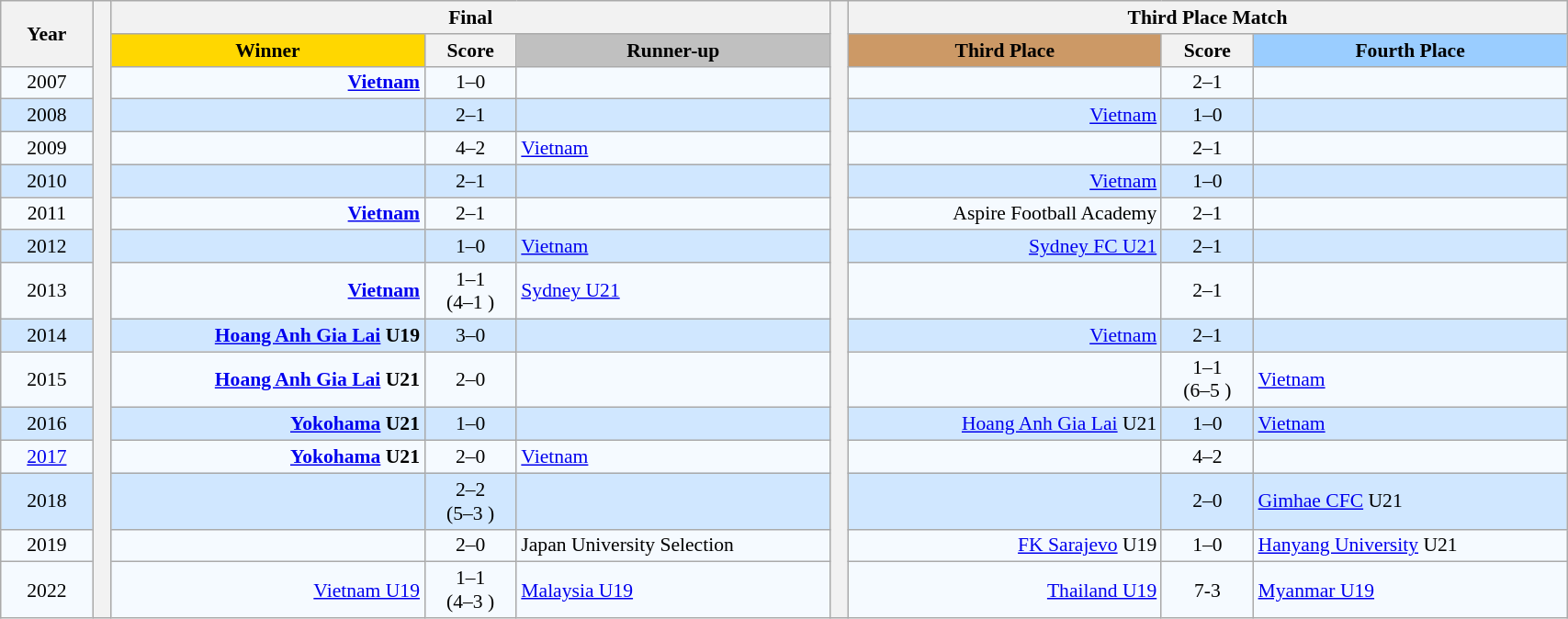<table class="wikitable" style="font-size:90%; text-align:center; width:90%;">
<tr>
<th rowspan="2" width="5%">Year</th>
<th width="1%" rowspan="42"></th>
<th colspan="3">Final</th>
<th width="1%" rowspan="42"></th>
<th colspan="3">Third Place Match</th>
</tr>
<tr>
<th width="17%" style="background:gold;">Winner</th>
<th width="5%">Score</th>
<th width="17%" style="background:silver;">Runner-up</th>
<th width="17%" style="background:#cc9966;">Third Place</th>
<th width="5%">Score</th>
<th width="17%" style="background:#9acdff;">Fourth Place</th>
</tr>
<tr bgcolor=#F5FAFF>
<td>2007</td>
<td align="right"><strong><a href='#'>Vietnam</a>  </strong></td>
<td>1–0<br></td>
<td align="left"></td>
<td align="right"></td>
<td>2–1<br></td>
<td align="left"></td>
</tr>
<tr style="background:#D0E7FF;">
<td>2008</td>
<td align="right"><strong></strong></td>
<td>2–1<br></td>
<td align="left"></td>
<td align="right"><a href='#'>Vietnam</a> </td>
<td>1–0<br></td>
<td align="left"></td>
</tr>
<tr style="background:#F5FAFF;">
<td>2009</td>
<td align="right"><strong></strong></td>
<td>4–2<br></td>
<td align="left"> <a href='#'>Vietnam</a></td>
<td align="right"></td>
<td>2–1<br></td>
<td align="left"></td>
</tr>
<tr style="background:#D0E7FF;">
<td>2010</td>
<td align="right"><strong></strong></td>
<td>2–1<br></td>
<td align="left"></td>
<td align="right"><a href='#'>Vietnam</a> </td>
<td>1–0<br></td>
<td align="left"></td>
</tr>
<tr style="background:#F5FAFF;">
<td>2011</td>
<td align="right"><strong><a href='#'>Vietnam</a> </strong></td>
<td>2–1<br></td>
<td align="left"></td>
<td align="right">Aspire Football Academy </td>
<td>2–1<br></td>
<td align="left"></td>
</tr>
<tr style="background:#D0E7FF;">
<td>2012</td>
<td align="right"><strong></strong></td>
<td>1–0<br></td>
<td align="left"> <a href='#'>Vietnam</a></td>
<td align="right"><a href='#'>Sydney FC U21</a> </td>
<td>2–1<br></td>
<td align="left"></td>
</tr>
<tr style="background:#F5FAFF;">
<td>2013</td>
<td align="right"><strong><a href='#'>Vietnam</a> </strong></td>
<td>1–1<br>(4–1 )<br> </td>
<td align="left"> <a href='#'>Sydney U21</a></td>
<td align="right"></td>
<td>2–1<br></td>
<td align="left"></td>
</tr>
<tr style="background:#D0E7FF;">
<td>2014</td>
<td align="right"><strong><a href='#'>Hoang Anh Gia Lai</a> U19</strong> </td>
<td>3–0<br></td>
<td align="left"></td>
<td align="right"><a href='#'>Vietnam</a> </td>
<td>2–1<br></td>
<td align="left"></td>
</tr>
<tr style="background:#F5FAFF;">
<td>2015</td>
<td align="right"><strong><a href='#'>Hoang Anh Gia Lai</a> U21</strong> </td>
<td>2–0<br></td>
<td align="left"></td>
<td align="right"></td>
<td>1–1<br>(6–5 )<br></td>
<td align="left"> <a href='#'>Vietnam</a></td>
</tr>
<tr style="background:#D0E7FF;">
<td>2016</td>
<td align="right"><strong><a href='#'>Yokohama</a> U21</strong> </td>
<td>1–0<br></td>
<td align="left"></td>
<td align="right"><a href='#'>Hoang Anh Gia Lai</a> U21 </td>
<td>1–0<br></td>
<td align="left"> <a href='#'>Vietnam</a></td>
</tr>
<tr style="background:#F5FAFF;">
<td><a href='#'>2017</a></td>
<td align="right"><strong><a href='#'>Yokohama</a> U21</strong> </td>
<td>2–0<br></td>
<td align="left"> <a href='#'>Vietnam</a></td>
<td align="right"></td>
<td>4–2<br></td>
<td align="left"></td>
</tr>
<tr style="background:#D0E7FF;">
<td>2018</td>
<td align="right"></td>
<td>2–2<br>(5–3 )<br></td>
<td align="left"></td>
<td align="right"></td>
<td>2–0<br></td>
<td align="left"> <a href='#'>Gimhae CFC</a> U21</td>
</tr>
<tr style="background:#F5FAFF;">
<td>2019</td>
<td align="right"></td>
<td>2–0<br></td>
<td align="left"> Japan University Selection</td>
<td align="right"><a href='#'>FK Sarajevo</a> U19 </td>
<td>1–0<br></td>
<td align="left"> <a href='#'>Hanyang University</a> U21</td>
</tr>
<tr style="background:#F5FAFF;">
<td>2022</td>
<td align="right"><a href='#'>Vietnam U19</a> </td>
<td>1–1<br>(4–3 )</td>
<td align="left"> <a href='#'>Malaysia U19</a></td>
<td align="right"><a href='#'>Thailand U19</a> </td>
<td>7-3</td>
<td align="left"><em></em> <a href='#'>Myanmar U19</a></td>
</tr>
</table>
